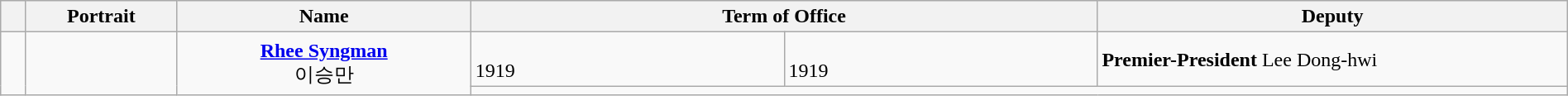<table class="wikitable" width="100%">
<tr>
<th align=left width=10></th>
<th width=100>Portrait</th>
<th width=200>Name<br></th>
<th align=center colspan=2 width=40%>Term of Office</th>
<th align=left width=30%>Deputy</th>
</tr>
<tr>
<td align=center rowspan=2><strong></strong></td>
<td align=center rowspan=2></td>
<td align=center rowspan=2><strong><a href='#'>Rhee Syngman</a></strong><br><span>이승만<br></td>
<td><br>1919</td>
<td><br>1919</td>
<td align=left><strong>Premier-President</strong> Lee Dong-hwi</td>
</tr>
<tr>
<td colspan=3></td>
</tr>
</table>
